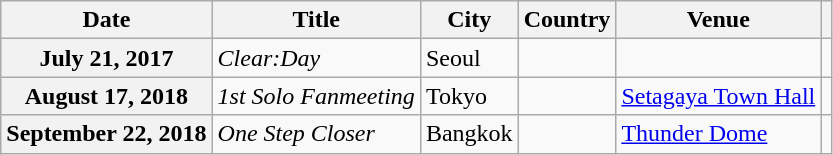<table class="wikitable sortable plainrowheaders">
<tr>
<th scope="col">Date</th>
<th scope="col">Title</th>
<th scope="col">City</th>
<th scope="col">Country</th>
<th scope="col">Venue</th>
<th scope="col" class="unsortable"></th>
</tr>
<tr>
<th scope="row">July 21, 2017</th>
<td><em>Clear:Day</em></td>
<td>Seoul</td>
<td style="text-align:center"></td>
<td></td>
<td style="text-align:center"></td>
</tr>
<tr>
<th scope="row">August 17, 2018</th>
<td><em>1st Solo Fanmeeting</em></td>
<td>Tokyo</td>
<td style="text-align:center"></td>
<td><a href='#'>Setagaya Town Hall</a></td>
<td style="text-align:center"></td>
</tr>
<tr>
<th scope="row">September 22, 2018</th>
<td><em>One Step Closer</em></td>
<td>Bangkok</td>
<td style="text-align:center"></td>
<td><a href='#'>Thunder Dome</a></td>
<td style="text-align:center"></td>
</tr>
</table>
